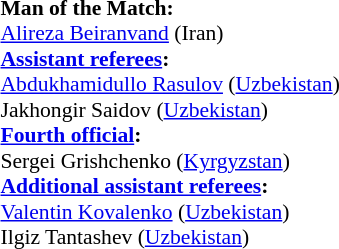<table style="width:100%; font-size:90%;">
<tr>
<td><br><strong>Man of the Match:</strong>
<br><a href='#'>Alireza Beiranvand</a> (Iran)<br><strong><a href='#'>Assistant referees</a>:</strong>
<br><a href='#'>Abdukhamidullo Rasulov</a> (<a href='#'>Uzbekistan</a>)
<br>Jakhongir Saidov (<a href='#'>Uzbekistan</a>)
<br><strong><a href='#'>Fourth official</a>:</strong>
<br>Sergei Grishchenko (<a href='#'>Kyrgyzstan</a>)
<br><strong><a href='#'>Additional assistant referees</a>:</strong>
<br><a href='#'>Valentin Kovalenko</a> (<a href='#'>Uzbekistan</a>)
<br>Ilgiz Tantashev (<a href='#'>Uzbekistan</a>)</td>
</tr>
</table>
